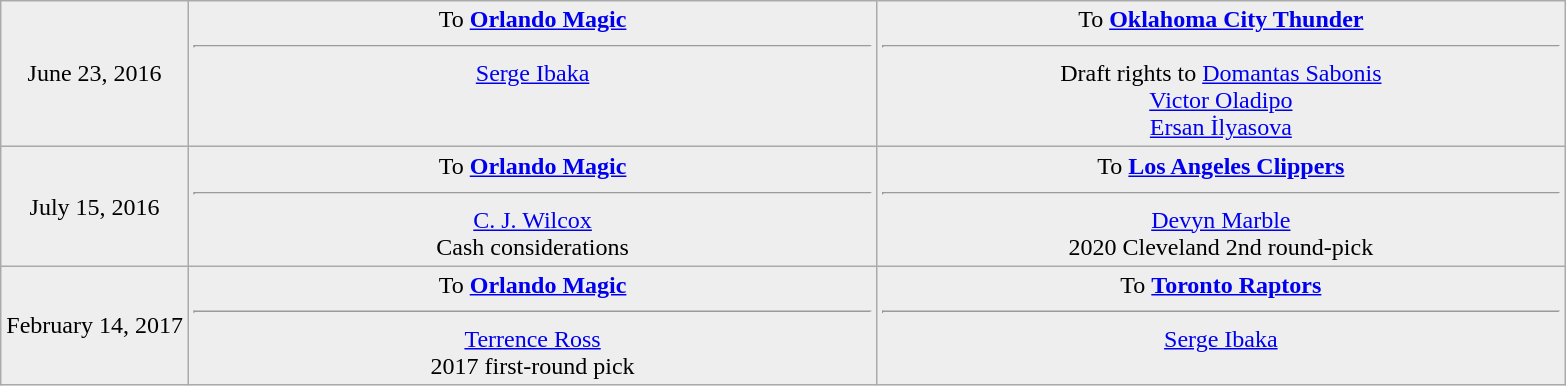<table class="wikitable sortable sortable" style="text-align: center">
<tr style="background:#eee;">
<td style="width:12%">June 23, 2016</td>
<td style="width:44%; vertical-align:top;">To <strong><a href='#'>Orlando Magic</a></strong><hr><a href='#'>Serge Ibaka</a></td>
<td style="width:44%; vertical-align:top;">To <strong><a href='#'>Oklahoma City Thunder</a></strong><hr>Draft rights to <a href='#'>Domantas Sabonis</a><br><a href='#'>Victor Oladipo</a><br><a href='#'>Ersan İlyasova</a></td>
</tr>
<tr style="background:#eee;">
<td style="width:12%">July 15, 2016</td>
<td style="width:44%; vertical-align:top;">To <strong><a href='#'>Orlando Magic</a></strong><hr><a href='#'>C. J. Wilcox</a><br>Cash considerations</td>
<td style="width:44%; vertical-align:top;">To <strong><a href='#'>Los Angeles Clippers</a></strong><hr><a href='#'>Devyn Marble</a><br>2020 Cleveland 2nd round-pick</td>
</tr>
<tr style="background:#eee;">
<td style="width:12%">February 14, 2017</td>
<td style="width:44%; vertical-align:top;">To <strong><a href='#'>Orlando Magic</a></strong><hr><a href='#'>Terrence Ross</a><br>2017 first-round pick</td>
<td style="width:44%; vertical-align:top;">To <strong><a href='#'>Toronto Raptors</a></strong><hr><a href='#'>Serge Ibaka</a></td>
</tr>
</table>
